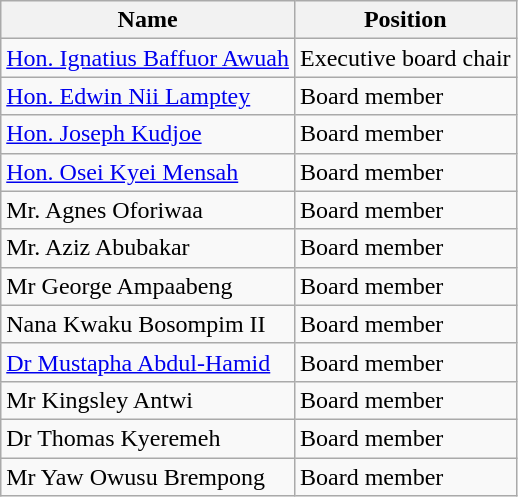<table class="wikitable">
<tr>
<th>Name</th>
<th>Position</th>
</tr>
<tr>
<td><a href='#'>Hon. Ignatius Baffuor Awuah</a></td>
<td>Executive board chair</td>
</tr>
<tr>
<td><a href='#'>Hon. Edwin Nii Lamptey</a></td>
<td>Board member</td>
</tr>
<tr>
<td><a href='#'>Hon. Joseph Kudjoe</a></td>
<td>Board member</td>
</tr>
<tr>
<td><a href='#'>Hon. Osei Kyei Mensah</a></td>
<td>Board member</td>
</tr>
<tr>
<td>Mr. Agnes Oforiwaa</td>
<td>Board member</td>
</tr>
<tr>
<td>Mr. Aziz Abubakar</td>
<td>Board member</td>
</tr>
<tr>
<td>Mr George Ampaabeng</td>
<td>Board member</td>
</tr>
<tr>
<td>Nana Kwaku Bosompim II</td>
<td>Board member</td>
</tr>
<tr>
<td><a href='#'>Dr Mustapha Abdul-Hamid</a></td>
<td>Board member</td>
</tr>
<tr>
<td>Mr Kingsley Antwi</td>
<td>Board member</td>
</tr>
<tr>
<td>Dr Thomas Kyeremeh</td>
<td>Board member</td>
</tr>
<tr>
<td>Mr Yaw Owusu Brempong</td>
<td>Board member</td>
</tr>
</table>
